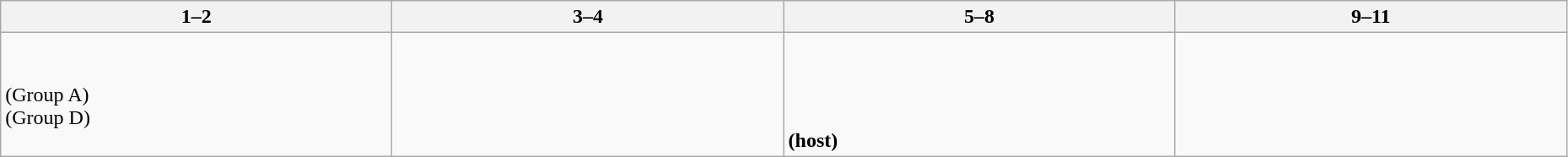<table class="wikitable" width=98%>
<tr>
<th width=25%>1–2</th>
<th width=25%>3–4</th>
<th width=25%>5–8</th>
<th width=25%>9–11</th>
</tr>
<tr>
<td><br> (Group A)<br>
 (Group D)</td>
<td><br> <br>
</td>
<td><br> <br>
 <br>
 <br>
 <strong>(host)</strong></td>
<td><br> <br>
 <br>
</td>
</tr>
</table>
